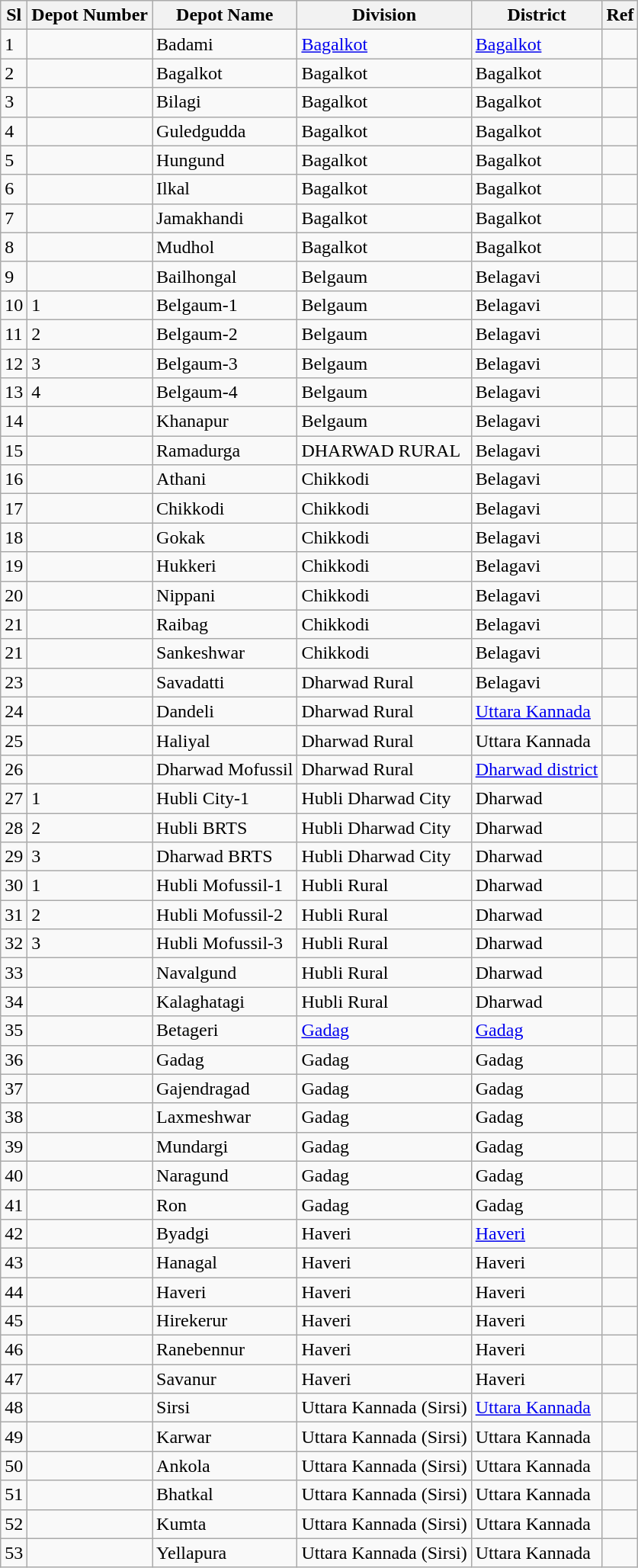<table class="wikitable sortable">
<tr>
<th>Sl</th>
<th>Depot Number</th>
<th>Depot Name</th>
<th>Division</th>
<th>District</th>
<th>Ref</th>
</tr>
<tr>
<td>1</td>
<td></td>
<td>Badami</td>
<td><a href='#'>Bagalkot</a></td>
<td><a href='#'>Bagalkot</a></td>
<td></td>
</tr>
<tr>
<td>2</td>
<td></td>
<td>Bagalkot</td>
<td>Bagalkot</td>
<td>Bagalkot</td>
<td></td>
</tr>
<tr>
<td>3</td>
<td></td>
<td>Bilagi</td>
<td>Bagalkot</td>
<td>Bagalkot</td>
<td></td>
</tr>
<tr>
<td>4</td>
<td></td>
<td>Guledgudda</td>
<td>Bagalkot</td>
<td>Bagalkot</td>
<td></td>
</tr>
<tr>
<td>5</td>
<td></td>
<td>Hungund</td>
<td>Bagalkot</td>
<td>Bagalkot</td>
<td></td>
</tr>
<tr>
<td>6</td>
<td></td>
<td>Ilkal</td>
<td>Bagalkot</td>
<td>Bagalkot</td>
<td></td>
</tr>
<tr>
<td>7</td>
<td></td>
<td>Jamakhandi</td>
<td>Bagalkot</td>
<td>Bagalkot</td>
<td></td>
</tr>
<tr>
<td>8</td>
<td></td>
<td>Mudhol</td>
<td>Bagalkot</td>
<td>Bagalkot</td>
<td></td>
</tr>
<tr>
<td>9</td>
<td></td>
<td>Bailhongal</td>
<td>Belgaum</td>
<td>Belagavi</td>
<td></td>
</tr>
<tr>
<td>10</td>
<td>1</td>
<td>Belgaum-1</td>
<td>Belgaum</td>
<td>Belagavi</td>
<td></td>
</tr>
<tr>
<td>11</td>
<td>2</td>
<td>Belgaum-2</td>
<td>Belgaum</td>
<td>Belagavi</td>
<td></td>
</tr>
<tr>
<td>12</td>
<td>3</td>
<td>Belgaum-3</td>
<td>Belgaum</td>
<td>Belagavi</td>
<td></td>
</tr>
<tr>
<td>13</td>
<td>4</td>
<td>Belgaum-4</td>
<td>Belgaum</td>
<td>Belagavi</td>
<td></td>
</tr>
<tr>
<td>14</td>
<td></td>
<td>Khanapur</td>
<td>Belgaum</td>
<td>Belagavi</td>
<td></td>
</tr>
<tr>
<td>15</td>
<td></td>
<td>Ramadurga</td>
<td>DHARWAD RURAL</td>
<td>Belagavi</td>
<td></td>
</tr>
<tr>
<td>16</td>
<td></td>
<td>Athani</td>
<td>Chikkodi</td>
<td>Belagavi</td>
<td></td>
</tr>
<tr>
<td>17</td>
<td></td>
<td>Chikkodi</td>
<td>Chikkodi</td>
<td>Belagavi</td>
<td></td>
</tr>
<tr>
<td>18</td>
<td></td>
<td>Gokak</td>
<td>Chikkodi</td>
<td>Belagavi</td>
<td></td>
</tr>
<tr>
<td>19</td>
<td></td>
<td>Hukkeri</td>
<td>Chikkodi</td>
<td>Belagavi</td>
<td></td>
</tr>
<tr>
<td>20</td>
<td></td>
<td>Nippani</td>
<td>Chikkodi</td>
<td>Belagavi</td>
<td></td>
</tr>
<tr>
<td>21</td>
<td></td>
<td>Raibag</td>
<td>Chikkodi</td>
<td>Belagavi</td>
<td></td>
</tr>
<tr>
<td>21</td>
<td></td>
<td>Sankeshwar</td>
<td>Chikkodi</td>
<td>Belagavi</td>
<td></td>
</tr>
<tr>
<td>23</td>
<td></td>
<td>Savadatti</td>
<td>Dharwad Rural</td>
<td>Belagavi</td>
<td></td>
</tr>
<tr>
<td>24</td>
<td></td>
<td>Dandeli</td>
<td>Dharwad Rural</td>
<td><a href='#'>Uttara Kannada</a></td>
<td></td>
</tr>
<tr>
<td>25</td>
<td></td>
<td>Haliyal</td>
<td>Dharwad Rural</td>
<td>Uttara Kannada</td>
<td></td>
</tr>
<tr>
<td>26</td>
<td></td>
<td>Dharwad Mofussil</td>
<td>Dharwad Rural</td>
<td><a href='#'>Dharwad district</a></td>
<td></td>
</tr>
<tr>
<td>27</td>
<td>1</td>
<td>Hubli City-1</td>
<td>Hubli Dharwad City</td>
<td>Dharwad</td>
<td></td>
</tr>
<tr>
<td>28</td>
<td>2</td>
<td>Hubli BRTS</td>
<td>Hubli Dharwad City</td>
<td>Dharwad</td>
<td></td>
</tr>
<tr>
<td>29</td>
<td>3</td>
<td>Dharwad BRTS</td>
<td>Hubli Dharwad City</td>
<td>Dharwad</td>
<td></td>
</tr>
<tr>
<td>30</td>
<td>1</td>
<td>Hubli Mofussil-1</td>
<td>Hubli Rural</td>
<td>Dharwad</td>
<td></td>
</tr>
<tr>
<td>31</td>
<td>2</td>
<td>Hubli Mofussil-2</td>
<td>Hubli Rural</td>
<td>Dharwad</td>
<td></td>
</tr>
<tr>
<td>32</td>
<td>3</td>
<td>Hubli Mofussil-3</td>
<td>Hubli Rural</td>
<td>Dharwad</td>
<td></td>
</tr>
<tr>
<td>33</td>
<td></td>
<td>Navalgund</td>
<td>Hubli Rural</td>
<td>Dharwad</td>
<td></td>
</tr>
<tr>
<td>34</td>
<td></td>
<td>Kalaghatagi</td>
<td>Hubli Rural</td>
<td>Dharwad</td>
<td></td>
</tr>
<tr>
<td>35</td>
<td></td>
<td>Betageri</td>
<td><a href='#'>Gadag</a></td>
<td><a href='#'>Gadag</a></td>
<td></td>
</tr>
<tr>
<td>36</td>
<td></td>
<td>Gadag</td>
<td>Gadag</td>
<td>Gadag</td>
<td></td>
</tr>
<tr>
<td>37</td>
<td></td>
<td>Gajendragad</td>
<td>Gadag</td>
<td>Gadag</td>
<td></td>
</tr>
<tr>
<td>38</td>
<td></td>
<td>Laxmeshwar</td>
<td>Gadag</td>
<td>Gadag</td>
<td></td>
</tr>
<tr>
<td>39</td>
<td></td>
<td>Mundargi</td>
<td>Gadag</td>
<td>Gadag</td>
<td></td>
</tr>
<tr>
<td>40</td>
<td></td>
<td>Naragund</td>
<td>Gadag</td>
<td>Gadag</td>
<td></td>
</tr>
<tr>
<td>41</td>
<td></td>
<td>Ron</td>
<td>Gadag</td>
<td>Gadag</td>
<td></td>
</tr>
<tr>
<td>42</td>
<td></td>
<td>Byadgi</td>
<td>Haveri</td>
<td><a href='#'>Haveri</a></td>
<td></td>
</tr>
<tr>
<td>43</td>
<td></td>
<td>Hanagal</td>
<td>Haveri</td>
<td>Haveri</td>
<td></td>
</tr>
<tr>
<td>44</td>
<td></td>
<td>Haveri</td>
<td>Haveri</td>
<td>Haveri</td>
<td></td>
</tr>
<tr>
<td>45</td>
<td></td>
<td>Hirekerur</td>
<td>Haveri</td>
<td>Haveri</td>
<td></td>
</tr>
<tr>
<td>46</td>
<td></td>
<td>Ranebennur</td>
<td>Haveri</td>
<td>Haveri</td>
<td></td>
</tr>
<tr>
<td>47</td>
<td></td>
<td>Savanur</td>
<td>Haveri</td>
<td>Haveri</td>
<td></td>
</tr>
<tr>
<td>48</td>
<td></td>
<td>Sirsi</td>
<td>Uttara Kannada (Sirsi)</td>
<td><a href='#'>Uttara Kannada</a></td>
<td></td>
</tr>
<tr>
<td>49</td>
<td></td>
<td>Karwar</td>
<td>Uttara Kannada (Sirsi)</td>
<td>Uttara Kannada</td>
<td></td>
</tr>
<tr>
<td>50</td>
<td></td>
<td>Ankola</td>
<td>Uttara Kannada (Sirsi)</td>
<td>Uttara Kannada</td>
<td></td>
</tr>
<tr>
<td>51</td>
<td></td>
<td>Bhatkal</td>
<td>Uttara Kannada (Sirsi)</td>
<td>Uttara Kannada</td>
<td></td>
</tr>
<tr>
<td>52</td>
<td></td>
<td>Kumta</td>
<td>Uttara Kannada (Sirsi)</td>
<td>Uttara Kannada</td>
<td></td>
</tr>
<tr>
<td>53</td>
<td></td>
<td>Yellapura</td>
<td>Uttara Kannada (Sirsi)</td>
<td>Uttara Kannada</td>
<td></td>
</tr>
</table>
